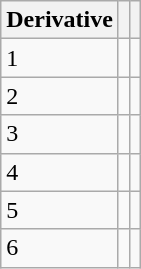<table class="wikitable">
<tr>
<th>Derivative</th>
<th></th>
<th></th>
</tr>
<tr>
<td>1</td>
<td></td>
<td></td>
</tr>
<tr>
<td>2</td>
<td></td>
<td></td>
</tr>
<tr>
<td>3</td>
<td></td>
<td></td>
</tr>
<tr>
<td>4</td>
<td></td>
<td></td>
</tr>
<tr>
<td>5</td>
<td></td>
<td></td>
</tr>
<tr>
<td>6</td>
<td></td>
<td></td>
</tr>
</table>
